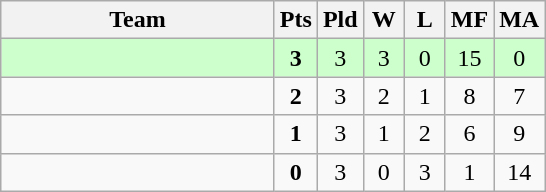<table class=wikitable style="text-align:center">
<tr>
<th width=175>Team</th>
<th width=20>Pts</th>
<th width=20>Pld</th>
<th width=20>W</th>
<th width=20>L</th>
<th width=20>MF</th>
<th width=20>MA</th>
</tr>
<tr bgcolor=#ccffcc>
<td style="text-align:left"></td>
<td><strong>3</strong></td>
<td>3</td>
<td>3</td>
<td>0</td>
<td>15</td>
<td>0</td>
</tr>
<tr>
<td style="text-align:left"></td>
<td><strong>2</strong></td>
<td>3</td>
<td>2</td>
<td>1</td>
<td>8</td>
<td>7</td>
</tr>
<tr>
<td style="text-align:left"></td>
<td><strong>1</strong></td>
<td>3</td>
<td>1</td>
<td>2</td>
<td>6</td>
<td>9</td>
</tr>
<tr>
<td style="text-align:left"></td>
<td><strong>0</strong></td>
<td>3</td>
<td>0</td>
<td>3</td>
<td>1</td>
<td>14</td>
</tr>
</table>
